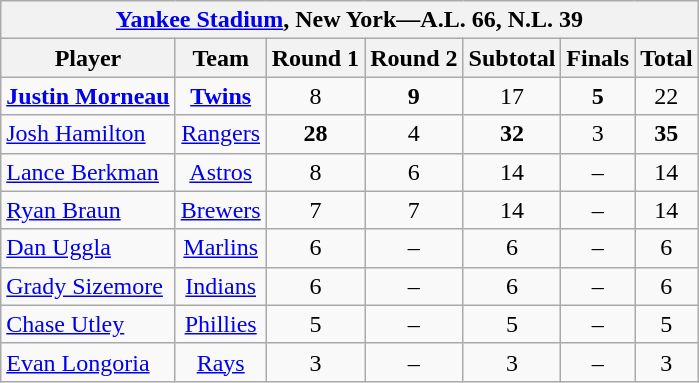<table class="wikitable" style="text-align:center;">
<tr>
<th colspan="7"><a href='#'>Yankee Stadium</a>, New York—A.L. 66, N.L. 39</th>
</tr>
<tr>
<th>Player</th>
<th>Team</th>
<th>Round 1</th>
<th>Round 2</th>
<th>Subtotal</th>
<th>Finals</th>
<th>Total</th>
</tr>
<tr>
<td align="left"><strong><a href='#'>Justin Morneau</a></strong></td>
<td><strong><a href='#'>Twins</a></strong></td>
<td>8</td>
<td><strong>9</strong></td>
<td>17</td>
<td><strong>5</strong></td>
<td>22</td>
</tr>
<tr>
<td align="left"><a href='#'>Josh Hamilton</a></td>
<td><a href='#'>Rangers</a></td>
<td><strong>28</strong></td>
<td>4</td>
<td><strong>32</strong></td>
<td>3</td>
<td><strong>35</strong></td>
</tr>
<tr>
<td align="left"><a href='#'>Lance Berkman</a></td>
<td><a href='#'>Astros</a></td>
<td>8</td>
<td>6</td>
<td>14</td>
<td>–</td>
<td>14</td>
</tr>
<tr>
<td align="left"><a href='#'>Ryan Braun</a></td>
<td><a href='#'>Brewers</a></td>
<td>7</td>
<td>7</td>
<td>14</td>
<td>–</td>
<td>14</td>
</tr>
<tr>
<td align="left"><a href='#'>Dan Uggla</a></td>
<td><a href='#'>Marlins</a></td>
<td>6</td>
<td>–</td>
<td>6</td>
<td>–</td>
<td>6</td>
</tr>
<tr>
<td align="left"><a href='#'>Grady Sizemore</a></td>
<td><a href='#'>Indians</a></td>
<td>6</td>
<td>–</td>
<td>6</td>
<td>–</td>
<td>6</td>
</tr>
<tr>
<td align="left"><a href='#'>Chase Utley</a></td>
<td><a href='#'>Phillies</a></td>
<td>5</td>
<td>–</td>
<td>5</td>
<td>–</td>
<td>5</td>
</tr>
<tr>
<td align="left"><a href='#'>Evan Longoria</a></td>
<td><a href='#'>Rays</a></td>
<td>3</td>
<td>–</td>
<td>3</td>
<td>–</td>
<td>3</td>
</tr>
</table>
